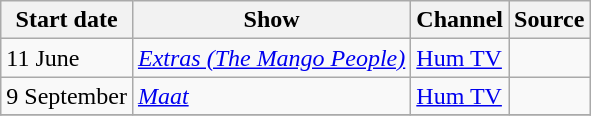<table class="wikitable sortable">
<tr>
<th>Start date</th>
<th>Show</th>
<th>Channel</th>
<th>Source</th>
</tr>
<tr>
<td>11 June</td>
<td><em><a href='#'>Extras (The Mango People)</a></em></td>
<td><a href='#'>Hum TV</a></td>
<td></td>
</tr>
<tr>
<td>9 September</td>
<td><em><a href='#'>Maat</a></em></td>
<td><a href='#'>Hum TV</a></td>
<td></td>
</tr>
<tr>
</tr>
</table>
